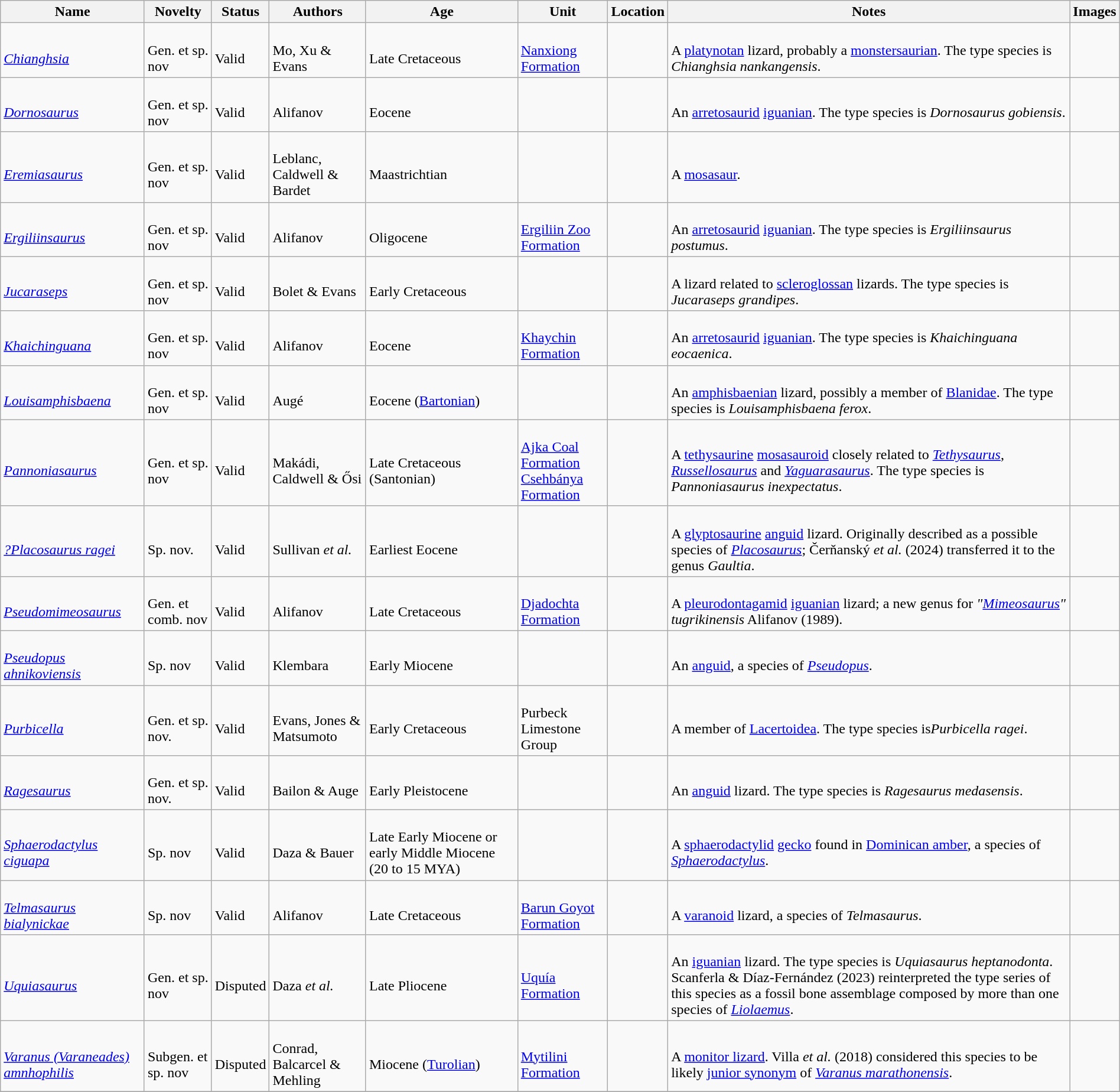<table class="wikitable sortable" align="center" width="100%">
<tr>
<th>Name</th>
<th>Novelty</th>
<th>Status</th>
<th>Authors</th>
<th>Age</th>
<th>Unit</th>
<th>Location</th>
<th>Notes</th>
<th>Images</th>
</tr>
<tr>
<td><br><em><a href='#'>Chianghsia</a></em></td>
<td><br>Gen. et sp. nov</td>
<td><br>Valid</td>
<td><br>Mo, Xu & Evans</td>
<td><br>Late Cretaceous</td>
<td><br><a href='#'>Nanxiong Formation</a></td>
<td><br></td>
<td><br>A <a href='#'>platynotan</a> lizard, probably a <a href='#'>monstersaurian</a>. The type species is <em>Chianghsia nankangensis</em>.</td>
<td></td>
</tr>
<tr>
<td><br><em><a href='#'>Dornosaurus</a></em></td>
<td><br>Gen. et sp. nov</td>
<td><br>Valid</td>
<td><br>Alifanov</td>
<td><br>Eocene</td>
<td></td>
<td><br></td>
<td><br>An <a href='#'>arretosaurid</a> <a href='#'>iguanian</a>. The type species is <em>Dornosaurus gobiensis</em>.</td>
<td></td>
</tr>
<tr>
<td><br><em><a href='#'>Eremiasaurus</a></em></td>
<td><br>Gen. et sp. nov</td>
<td><br>Valid</td>
<td><br>Leblanc, Caldwell & Bardet</td>
<td><br>Maastrichtian</td>
<td></td>
<td><br></td>
<td><br>A <a href='#'>mosasaur</a>.</td>
<td></td>
</tr>
<tr>
<td><br><em><a href='#'>Ergiliinsaurus</a></em></td>
<td><br>Gen. et sp. nov</td>
<td><br>Valid</td>
<td><br>Alifanov</td>
<td><br>Oligocene</td>
<td><br><a href='#'>Ergiliin Zoo Formation</a></td>
<td><br></td>
<td><br>An <a href='#'>arretosaurid</a> <a href='#'>iguanian</a>. The type species is <em>Ergiliinsaurus postumus</em>.</td>
<td></td>
</tr>
<tr>
<td><br><em><a href='#'>Jucaraseps</a></em></td>
<td><br>Gen. et sp. nov</td>
<td><br>Valid</td>
<td><br>Bolet & Evans</td>
<td><br>Early Cretaceous</td>
<td></td>
<td><br></td>
<td><br>A lizard related to <a href='#'>scleroglossan</a> lizards. The type species is <em>Jucaraseps grandipes</em>.</td>
<td></td>
</tr>
<tr>
<td><br><em><a href='#'>Khaichinguana</a></em></td>
<td><br>Gen. et sp. nov</td>
<td><br>Valid</td>
<td><br>Alifanov</td>
<td><br>Eocene</td>
<td><br><a href='#'>Khaychin Formation</a></td>
<td><br></td>
<td><br>An <a href='#'>arretosaurid</a> <a href='#'>iguanian</a>. The type species is <em>Khaichinguana eocaenica</em>.</td>
<td></td>
</tr>
<tr>
<td><br><em><a href='#'>Louisamphisbaena</a></em></td>
<td><br>Gen. et sp. nov</td>
<td><br>Valid</td>
<td><br>Augé</td>
<td><br>Eocene (<a href='#'>Bartonian</a>)</td>
<td></td>
<td><br></td>
<td><br>An <a href='#'>amphisbaenian</a> lizard, possibly a member of <a href='#'>Blanidae</a>. The type species is <em>Louisamphisbaena ferox</em>.</td>
<td></td>
</tr>
<tr>
<td><br><em><a href='#'>Pannoniasaurus</a></em></td>
<td><br>Gen. et sp. nov</td>
<td><br>Valid</td>
<td><br>Makádi, Caldwell & Ősi</td>
<td><br>Late Cretaceous (Santonian)</td>
<td><br><a href='#'>Ajka Coal Formation</a><br>
<a href='#'>Csehbánya Formation</a></td>
<td><br></td>
<td><br>A <a href='#'>tethysaurine</a> <a href='#'>mosasauroid</a> closely related to <em><a href='#'>Tethysaurus</a></em>, <em><a href='#'>Russellosaurus</a></em> and <em><a href='#'>Yaguarasaurus</a></em>. The type species is <em>Pannoniasaurus inexpectatus</em>.</td>
<td></td>
</tr>
<tr>
<td><br><em><a href='#'>?Placosaurus ragei</a></em></td>
<td><br>Sp. nov.</td>
<td><br>Valid</td>
<td><br>Sullivan <em>et al.</em></td>
<td><br>Earliest Eocene</td>
<td></td>
<td><br></td>
<td><br>A <a href='#'>glyptosaurine</a> <a href='#'>anguid</a> lizard. Originally described as a possible species of <em><a href='#'>Placosaurus</a></em>; Čerňanský <em>et al.</em> (2024) transferred it to the genus <em>Gaultia</em>.</td>
<td></td>
</tr>
<tr>
<td><br><em><a href='#'>Pseudomimeosaurus</a></em></td>
<td><br>Gen. et comb. nov</td>
<td><br>Valid</td>
<td><br>Alifanov</td>
<td><br>Late Cretaceous</td>
<td><br><a href='#'>Djadochta Formation</a></td>
<td><br></td>
<td><br>A <a href='#'>pleurodontagamid</a> <a href='#'>iguanian</a> lizard; a new genus for <em>"<a href='#'>Mimeosaurus</a>" tugrikinensis</em> Alifanov (1989).</td>
<td></td>
</tr>
<tr>
<td><br><em><a href='#'>Pseudopus ahnikoviensis</a></em></td>
<td><br>Sp. nov</td>
<td><br>Valid</td>
<td><br>Klembara</td>
<td><br>Early Miocene</td>
<td></td>
<td><br></td>
<td><br>An <a href='#'>anguid</a>, a species of <em><a href='#'>Pseudopus</a></em>.</td>
<td></td>
</tr>
<tr>
<td><br><em><a href='#'>Purbicella</a></em></td>
<td><br>Gen. et sp. nov.</td>
<td><br>Valid</td>
<td><br>Evans, Jones & Matsumoto</td>
<td><br>Early Cretaceous</td>
<td><br>Purbeck Limestone Group</td>
<td><br></td>
<td><br>A member of <a href='#'>Lacertoidea</a>. The type species is<em>Purbicella ragei</em>.</td>
<td></td>
</tr>
<tr>
<td><br><em><a href='#'>Ragesaurus</a></em></td>
<td><br>Gen. et sp. nov.</td>
<td><br>Valid</td>
<td><br>Bailon & Auge</td>
<td><br>Early Pleistocene</td>
<td></td>
<td><br></td>
<td><br>An <a href='#'>anguid</a> lizard. The type species is <em>Ragesaurus medasensis</em>.</td>
<td></td>
</tr>
<tr>
<td><br><em><a href='#'>Sphaerodactylus ciguapa</a></em></td>
<td><br>Sp. nov</td>
<td><br>Valid</td>
<td><br>Daza & Bauer</td>
<td><br>Late Early Miocene or early Middle Miocene (20 to 15 MYA)</td>
<td></td>
<td><br></td>
<td><br>A <a href='#'>sphaerodactylid</a> <a href='#'>gecko</a> found in <a href='#'>Dominican amber</a>, a species of <em><a href='#'>Sphaerodactylus</a></em>.</td>
<td></td>
</tr>
<tr>
<td><br><em><a href='#'>Telmasaurus bialynickae</a></em></td>
<td><br>Sp. nov</td>
<td><br>Valid</td>
<td><br>Alifanov</td>
<td><br>Late Cretaceous</td>
<td><br><a href='#'>Barun Goyot Formation</a></td>
<td><br></td>
<td><br>A <a href='#'>varanoid</a> lizard, a species of <em>Telmasaurus</em>.</td>
<td></td>
</tr>
<tr>
<td><br><em><a href='#'>Uquiasaurus</a></em></td>
<td><br>Gen. et sp. nov</td>
<td><br>Disputed</td>
<td><br>Daza <em>et al.</em></td>
<td><br>Late Pliocene</td>
<td><br><a href='#'>Uquía Formation</a></td>
<td><br></td>
<td><br>An <a href='#'>iguanian</a> lizard. The type species is <em>Uquiasaurus heptanodonta</em>. Scanferla & Díaz-Fernández (2023) reinterpreted the type series of this species as a fossil bone assemblage composed by more than one species of <em><a href='#'>Liolaemus</a></em>.</td>
<td></td>
</tr>
<tr>
<td><br><em><a href='#'>Varanus (Varaneades) amnhophilis</a></em></td>
<td><br>Subgen. et sp. nov</td>
<td><br>Disputed</td>
<td><br>Conrad, Balcarcel & Mehling</td>
<td><br>Miocene (<a href='#'>Turolian</a>)</td>
<td><br><a href='#'>Mytilini Formation</a></td>
<td><br></td>
<td><br>A <a href='#'>monitor lizard</a>. Villa <em>et al.</em> (2018) considered this species to be likely <a href='#'>junior synonym</a> of <em><a href='#'>Varanus marathonensis</a></em>.</td>
<td></td>
</tr>
<tr>
</tr>
</table>
